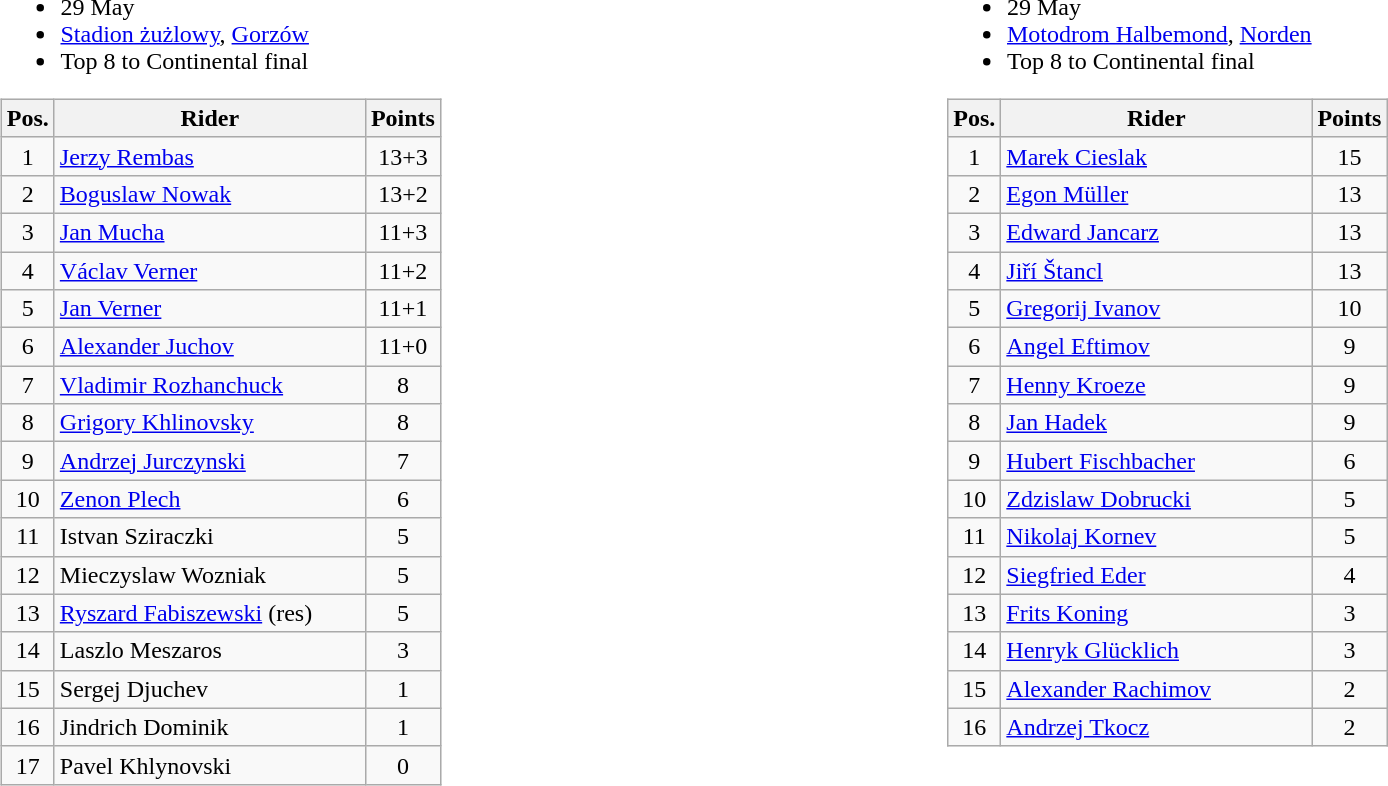<table width=100%>
<tr>
<td width=50% valign=top><br><ul><li>29 May</li><li> <a href='#'>Stadion żużlowy</a>, <a href='#'>Gorzów</a></li><li>Top 8 to Continental final</li></ul><table class="wikitable" style="text-align:center;">
<tr>
<th width=25px>Pos.</th>
<th width=200px>Rider</th>
<th width=40px>Points</th>
</tr>
<tr>
<td>1</td>
<td align=left> <a href='#'>Jerzy Rembas</a></td>
<td>13+3</td>
</tr>
<tr>
<td>2</td>
<td align=left> <a href='#'>Boguslaw Nowak</a></td>
<td>13+2</td>
</tr>
<tr>
<td>3</td>
<td align=left> <a href='#'>Jan Mucha</a></td>
<td>11+3</td>
</tr>
<tr>
<td>4</td>
<td align=left> <a href='#'>Václav Verner</a></td>
<td>11+2</td>
</tr>
<tr>
<td>5</td>
<td align=left> <a href='#'>Jan Verner</a></td>
<td>11+1</td>
</tr>
<tr>
<td>6</td>
<td align=left> <a href='#'>Alexander Juchov</a></td>
<td>11+0</td>
</tr>
<tr>
<td>7</td>
<td align=left> <a href='#'>Vladimir Rozhanchuck</a></td>
<td>8</td>
</tr>
<tr>
<td>8</td>
<td align=left> <a href='#'>Grigory Khlinovsky</a></td>
<td>8</td>
</tr>
<tr>
<td>9</td>
<td align=left> <a href='#'>Andrzej Jurczynski</a></td>
<td>7</td>
</tr>
<tr>
<td>10</td>
<td align=left> <a href='#'>Zenon Plech</a></td>
<td>6</td>
</tr>
<tr 5>
<td>11</td>
<td align=left> Istvan Sziraczki</td>
<td>5</td>
</tr>
<tr>
<td>12</td>
<td align=left> Mieczyslaw Wozniak</td>
<td>5</td>
</tr>
<tr>
<td>13</td>
<td align=left> <a href='#'>Ryszard Fabiszewski</a> (res)</td>
<td>5</td>
</tr>
<tr>
<td>14</td>
<td align=left> Laszlo Meszaros</td>
<td>3</td>
</tr>
<tr>
<td>15</td>
<td align=left> Sergej Djuchev</td>
<td>1</td>
</tr>
<tr>
<td>16</td>
<td align=left> Jindrich Dominik</td>
<td>1</td>
</tr>
<tr>
<td>17</td>
<td align=left> Pavel Khlynovski</td>
<td>0</td>
</tr>
</table>
</td>
<td width=50% valign=top><br><ul><li>29 May</li><li> <a href='#'>Motodrom Halbemond</a>, <a href='#'>Norden</a></li><li>Top 8 to Continental final</li></ul><table class="wikitable" style="text-align:center;">
<tr>
<th width=25px>Pos.</th>
<th width=200px>Rider</th>
<th width=40px>Points</th>
</tr>
<tr>
<td>1</td>
<td align=left> <a href='#'>Marek Cieslak</a></td>
<td>15</td>
</tr>
<tr>
<td>2</td>
<td align=left> <a href='#'>Egon Müller</a></td>
<td>13</td>
</tr>
<tr>
<td>3</td>
<td align=left> <a href='#'>Edward Jancarz</a></td>
<td>13</td>
</tr>
<tr>
<td>4</td>
<td align=left> <a href='#'>Jiří Štancl</a></td>
<td>13</td>
</tr>
<tr>
<td>5</td>
<td align=left> <a href='#'>Gregorij Ivanov</a></td>
<td>10</td>
</tr>
<tr>
<td>6</td>
<td align=left> <a href='#'>Angel Eftimov</a></td>
<td>9</td>
</tr>
<tr>
<td>7</td>
<td align=left> <a href='#'>Henny Kroeze</a></td>
<td>9</td>
</tr>
<tr>
<td>8</td>
<td align=left> <a href='#'>Jan Hadek</a></td>
<td>9</td>
</tr>
<tr>
<td>9</td>
<td align=left> <a href='#'>Hubert Fischbacher</a></td>
<td>6</td>
</tr>
<tr>
<td>10</td>
<td align=left> <a href='#'>Zdzislaw Dobrucki</a></td>
<td>5</td>
</tr>
<tr>
<td>11</td>
<td align=left> <a href='#'>Nikolaj Kornev</a></td>
<td>5</td>
</tr>
<tr>
<td>12</td>
<td align=left> <a href='#'>Siegfried Eder</a></td>
<td>4</td>
</tr>
<tr>
<td>13</td>
<td align=left> <a href='#'>Frits Koning</a></td>
<td>3</td>
</tr>
<tr>
<td>14</td>
<td align=left> <a href='#'>Henryk Glücklich</a></td>
<td>3</td>
</tr>
<tr>
<td>15</td>
<td align=left> <a href='#'>Alexander Rachimov</a></td>
<td>2</td>
</tr>
<tr>
<td>16</td>
<td align=left> <a href='#'>Andrzej Tkocz</a></td>
<td>2</td>
</tr>
</table>
</td>
</tr>
</table>
